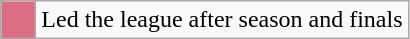<table class="wikitable">
<tr>
<td style="background:#DD6E81; width:1em"></td>
<td>Led the league after season and finals</td>
</tr>
</table>
